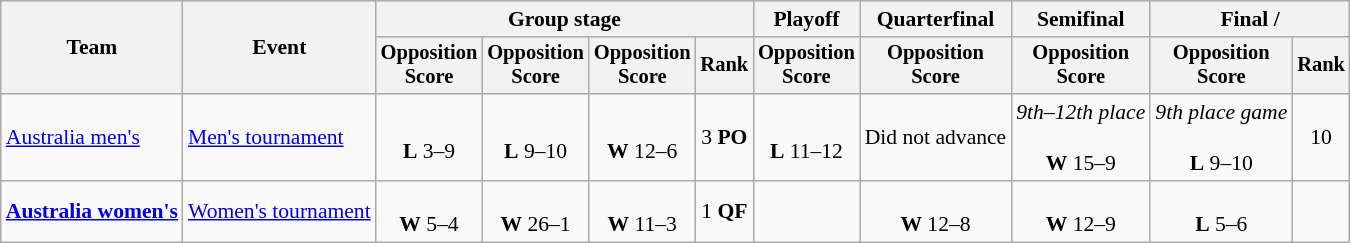<table class=wikitable style=font-size:90%;text-align:center>
<tr>
<th rowspan=2>Team</th>
<th rowspan=2>Event</th>
<th colspan=4>Group stage</th>
<th>Playoff</th>
<th>Quarterfinal</th>
<th>Semifinal</th>
<th colspan=2>Final / </th>
</tr>
<tr style=font-size:95%>
<th>Opposition<br>Score</th>
<th>Opposition<br>Score</th>
<th>Opposition<br>Score</th>
<th>Rank</th>
<th>Opposition<br>Score</th>
<th>Opposition<br>Score</th>
<th>Opposition<br>Score</th>
<th>Opposition<br>Score</th>
<th>Rank</th>
</tr>
<tr>
<td align=left><a href='#'>Australia men's</a></td>
<td align=left><a href='#'>Men's tournament</a></td>
<td><br><strong>L</strong> 3–9</td>
<td><br><strong>L</strong> 9–10</td>
<td><br><strong>W</strong> 12–6</td>
<td>3 <strong>PO</strong></td>
<td><br><strong>L</strong> 11–12</td>
<td>Did not advance</td>
<td><em>9th–12th place</em><br><br><strong>W</strong> 15–9</td>
<td><em>9th place game</em><br><br><strong>L</strong> 9–10</td>
<td>10</td>
</tr>
<tr>
<td align=left><strong><a href='#'>Australia women's</a></strong></td>
<td align=left><a href='#'>Women's tournament</a></td>
<td><br><strong>W</strong> 5–4</td>
<td><br><strong>W</strong> 26–1</td>
<td><br><strong>W</strong> 11–3</td>
<td>1 <strong>QF</strong></td>
<td></td>
<td><br><strong>W</strong> 12–8</td>
<td><br><strong>W</strong> 12–9</td>
<td><br><strong>L</strong> 5–6</td>
<td></td>
</tr>
</table>
